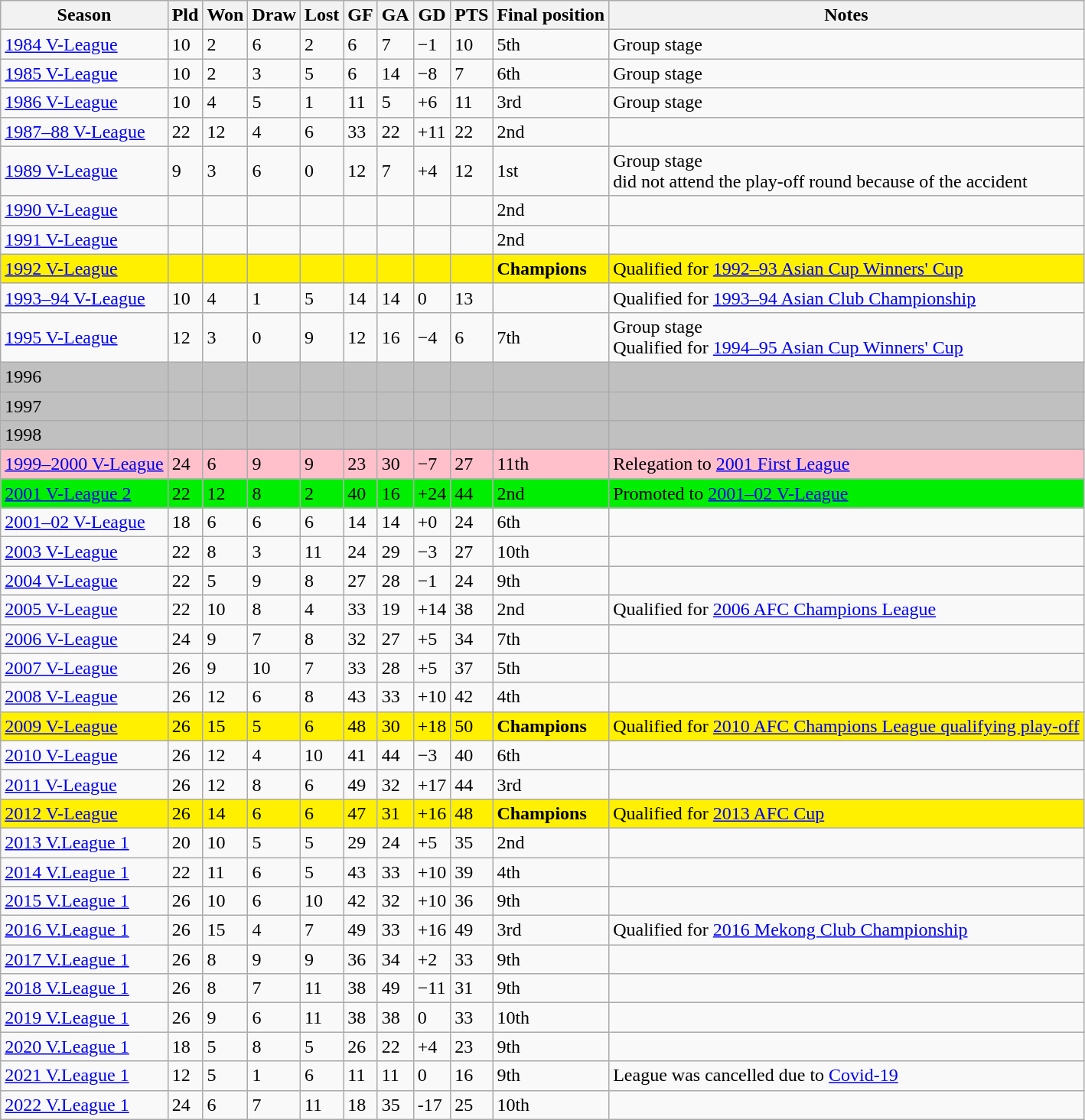<table class="wikitable">
<tr>
<th>Season</th>
<th>Pld</th>
<th>Won</th>
<th>Draw</th>
<th>Lost</th>
<th>GF</th>
<th>GA</th>
<th>GD</th>
<th>PTS</th>
<th>Final position</th>
<th>Notes</th>
</tr>
<tr>
<td><a href='#'>1984 V-League</a></td>
<td>10</td>
<td>2</td>
<td>6</td>
<td>2</td>
<td>6</td>
<td>7</td>
<td>−1</td>
<td>10</td>
<td>5th</td>
<td>Group stage</td>
</tr>
<tr>
<td><a href='#'>1985 V-League</a></td>
<td>10</td>
<td>2</td>
<td>3</td>
<td>5</td>
<td>6</td>
<td>14</td>
<td>−8</td>
<td>7</td>
<td>6th</td>
<td>Group stage</td>
</tr>
<tr>
<td><a href='#'>1986 V-League</a></td>
<td>10</td>
<td>4</td>
<td>5</td>
<td>1</td>
<td>11</td>
<td>5</td>
<td>+6</td>
<td>11</td>
<td>3rd</td>
<td>Group stage</td>
</tr>
<tr>
<td><a href='#'>1987–88 V-League</a></td>
<td>22</td>
<td>12</td>
<td>4</td>
<td>6</td>
<td>33</td>
<td>22</td>
<td>+11</td>
<td>22</td>
<td>2nd</td>
<td></td>
</tr>
<tr>
<td><a href='#'>1989 V-League</a></td>
<td>9</td>
<td>3</td>
<td>6</td>
<td>0</td>
<td>12</td>
<td>7</td>
<td>+4</td>
<td>12</td>
<td>1st</td>
<td>Group stage <br>did not attend the play-off round because of the accident</td>
</tr>
<tr>
<td><a href='#'>1990 V-League</a></td>
<td></td>
<td></td>
<td></td>
<td></td>
<td></td>
<td></td>
<td></td>
<td></td>
<td>2nd</td>
<td></td>
</tr>
<tr>
<td><a href='#'>1991 V-League</a></td>
<td></td>
<td></td>
<td></td>
<td></td>
<td></td>
<td></td>
<td></td>
<td></td>
<td>2nd</td>
<td></td>
</tr>
<tr bgcolor=FFFF00|>
<td><a href='#'>1992 V-League</a></td>
<td></td>
<td></td>
<td></td>
<td></td>
<td></td>
<td></td>
<td></td>
<td></td>
<td><strong>Champions</strong></td>
<td>Qualified for <a href='#'>1992–93 Asian Cup Winners' Cup</a></td>
</tr>
<tr>
<td><a href='#'>1993–94 V-League</a></td>
<td>10</td>
<td>4</td>
<td>1</td>
<td>5</td>
<td>14</td>
<td>14</td>
<td>0</td>
<td>13</td>
<td></td>
<td>Qualified for <a href='#'>1993–94 Asian Club Championship</a></td>
</tr>
<tr>
<td><a href='#'>1995 V-League</a></td>
<td>12</td>
<td>3</td>
<td>0</td>
<td>9</td>
<td>12</td>
<td>16</td>
<td>−4</td>
<td>6</td>
<td>7th</td>
<td>Group stage <br> Qualified for <a href='#'>1994–95 Asian Cup Winners' Cup</a></td>
</tr>
<tr bgcolor=Silver>
<td>1996</td>
<td></td>
<td></td>
<td></td>
<td></td>
<td></td>
<td></td>
<td></td>
<td></td>
<td></td>
<td></td>
</tr>
<tr bgcolor=Silver>
<td>1997</td>
<td></td>
<td></td>
<td></td>
<td></td>
<td></td>
<td></td>
<td></td>
<td></td>
<td></td>
<td></td>
</tr>
<tr bgcolor=Silver>
<td>1998</td>
<td></td>
<td></td>
<td></td>
<td></td>
<td></td>
<td></td>
<td></td>
<td></td>
<td></td>
<td></td>
</tr>
<tr bgcolor=pink>
<td><a href='#'>1999–2000 V-League</a></td>
<td>24</td>
<td>6</td>
<td>9</td>
<td>9</td>
<td>23</td>
<td>30</td>
<td>−7</td>
<td>27</td>
<td>11th</td>
<td>Relegation to <a href='#'>2001 First League</a></td>
</tr>
<tr bgcolor=green1>
<td><a href='#'>2001 V-League 2</a></td>
<td>22</td>
<td>12</td>
<td>8</td>
<td>2</td>
<td>40</td>
<td>16</td>
<td>+24</td>
<td>44</td>
<td>2nd</td>
<td>Promoted to <a href='#'>2001–02 V-League</a></td>
</tr>
<tr>
<td><a href='#'>2001–02 V-League</a></td>
<td>18</td>
<td>6</td>
<td>6</td>
<td>6</td>
<td>14</td>
<td>14</td>
<td>+0</td>
<td>24</td>
<td>6th</td>
<td></td>
</tr>
<tr>
<td><a href='#'>2003 V-League</a></td>
<td>22</td>
<td>8</td>
<td>3</td>
<td>11</td>
<td>24</td>
<td>29</td>
<td>−3</td>
<td>27</td>
<td>10th</td>
<td></td>
</tr>
<tr>
<td><a href='#'>2004 V-League</a></td>
<td>22</td>
<td>5</td>
<td>9</td>
<td>8</td>
<td>27</td>
<td>28</td>
<td>−1</td>
<td>24</td>
<td>9th</td>
<td></td>
</tr>
<tr>
<td><a href='#'>2005 V-League</a></td>
<td>22</td>
<td>10</td>
<td>8</td>
<td>4</td>
<td>33</td>
<td>19</td>
<td>+14</td>
<td>38</td>
<td>2nd</td>
<td>Qualified for <a href='#'>2006 AFC Champions League</a></td>
</tr>
<tr>
<td><a href='#'>2006 V-League</a></td>
<td>24</td>
<td>9</td>
<td>7</td>
<td>8</td>
<td>32</td>
<td>27</td>
<td>+5</td>
<td>34</td>
<td>7th</td>
<td></td>
</tr>
<tr>
<td><a href='#'>2007 V-League</a></td>
<td>26</td>
<td>9</td>
<td>10</td>
<td>7</td>
<td>33</td>
<td>28</td>
<td>+5</td>
<td>37</td>
<td>5th</td>
<td></td>
</tr>
<tr>
<td><a href='#'>2008 V-League</a></td>
<td>26</td>
<td>12</td>
<td>6</td>
<td>8</td>
<td>43</td>
<td>33</td>
<td>+10</td>
<td>42</td>
<td>4th</td>
<td></td>
</tr>
<tr bgcolor=FFFF00|>
<td><a href='#'>2009 V-League</a></td>
<td>26</td>
<td>15</td>
<td>5</td>
<td>6</td>
<td>48</td>
<td>30</td>
<td>+18</td>
<td>50</td>
<td><strong>Champions</strong></td>
<td>Qualified for <a href='#'>2010 AFC Champions League qualifying play-off</a></td>
</tr>
<tr>
<td><a href='#'>2010 V-League</a></td>
<td>26</td>
<td>12</td>
<td>4</td>
<td>10</td>
<td>41</td>
<td>44</td>
<td>−3</td>
<td>40</td>
<td>6th</td>
<td></td>
</tr>
<tr>
<td><a href='#'>2011 V-League</a></td>
<td>26</td>
<td>12</td>
<td>8</td>
<td>6</td>
<td>49</td>
<td>32</td>
<td>+17</td>
<td>44</td>
<td>3rd</td>
<td></td>
</tr>
<tr bgcolor=FFFF00|>
<td><a href='#'>2012 V-League</a></td>
<td>26</td>
<td>14</td>
<td>6</td>
<td>6</td>
<td>47</td>
<td>31</td>
<td>+16</td>
<td>48</td>
<td><strong>Champions</strong></td>
<td>Qualified for <a href='#'>2013 AFC Cup</a></td>
</tr>
<tr>
<td><a href='#'>2013 V.League 1</a></td>
<td>20</td>
<td>10</td>
<td>5</td>
<td>5</td>
<td>29</td>
<td>24</td>
<td>+5</td>
<td>35</td>
<td>2nd</td>
<td></td>
</tr>
<tr>
<td><a href='#'>2014 V.League 1</a></td>
<td>22</td>
<td>11</td>
<td>6</td>
<td>5</td>
<td>43</td>
<td>33</td>
<td>+10</td>
<td>39</td>
<td>4th</td>
<td></td>
</tr>
<tr>
<td><a href='#'>2015 V.League 1</a></td>
<td>26</td>
<td>10</td>
<td>6</td>
<td>10</td>
<td>42</td>
<td>32</td>
<td>+10</td>
<td>36</td>
<td>9th</td>
<td></td>
</tr>
<tr>
<td><a href='#'>2016 V.League 1</a></td>
<td>26</td>
<td>15</td>
<td>4</td>
<td>7</td>
<td>49</td>
<td>33</td>
<td>+16</td>
<td>49</td>
<td>3rd</td>
<td>Qualified for <a href='#'>2016 Mekong Club Championship</a></td>
</tr>
<tr>
<td><a href='#'>2017 V.League 1</a></td>
<td>26</td>
<td>8</td>
<td>9</td>
<td>9</td>
<td>36</td>
<td>34</td>
<td>+2</td>
<td>33</td>
<td>9th</td>
<td></td>
</tr>
<tr>
<td><a href='#'>2018 V.League 1</a></td>
<td>26</td>
<td>8</td>
<td>7</td>
<td>11</td>
<td>38</td>
<td>49</td>
<td>−11</td>
<td>31</td>
<td>9th</td>
<td></td>
</tr>
<tr>
<td><a href='#'>2019 V.League 1</a></td>
<td>26</td>
<td>9</td>
<td>6</td>
<td>11</td>
<td>38</td>
<td>38</td>
<td>0</td>
<td>33</td>
<td>10th</td>
<td></td>
</tr>
<tr>
<td><a href='#'>2020 V.League 1</a></td>
<td>18</td>
<td>5</td>
<td>8</td>
<td>5</td>
<td>26</td>
<td>22</td>
<td>+4</td>
<td>23</td>
<td>9th</td>
<td></td>
</tr>
<tr>
<td><a href='#'>2021 V.League 1</a></td>
<td>12</td>
<td>5</td>
<td>1</td>
<td>6</td>
<td>11</td>
<td>11</td>
<td>0</td>
<td>16</td>
<td>9th</td>
<td>League was cancelled due to <a href='#'>Covid-19</a></td>
</tr>
<tr>
<td><a href='#'>2022 V.League 1</a></td>
<td>24</td>
<td>6</td>
<td>7</td>
<td>11</td>
<td>18</td>
<td>35</td>
<td>-17</td>
<td>25</td>
<td>10th</td>
<td></td>
</tr>
</table>
